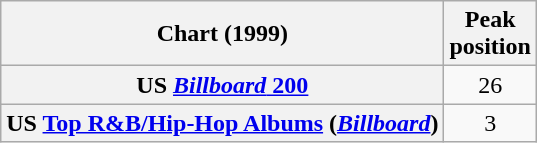<table class="wikitable sortable plainrowheaders" style="text-align:center">
<tr>
<th scope="col">Chart (1999)</th>
<th scope="col">Peak<br>position</th>
</tr>
<tr>
<th scope="row">US <a href='#'><em>Billboard</em> 200</a></th>
<td>26</td>
</tr>
<tr>
<th scope="row">US <a href='#'>Top R&B/Hip-Hop Albums</a> (<em><a href='#'>Billboard</a></em>)</th>
<td>3</td>
</tr>
</table>
